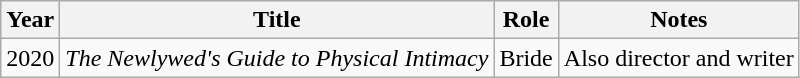<table class="wikitable sortable">
<tr>
<th>Year</th>
<th>Title</th>
<th>Role</th>
<th>Notes</th>
</tr>
<tr>
<td>2020</td>
<td><em>The Newlywed's Guide to Physical Intimacy</em></td>
<td>Bride</td>
<td>Also director and writer</td>
</tr>
</table>
